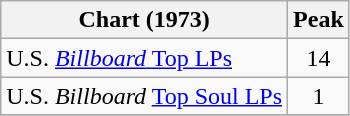<table class="wikitable">
<tr>
<th>Chart (1973)</th>
<th>Peak<br></th>
</tr>
<tr>
<td>U.S. <a href='#'><em>Billboard</em> Top LPs</a></td>
<td align="center">14</td>
</tr>
<tr>
<td>U.S. <em>Billboard</em> <a href='#'>Top Soul LPs</a></td>
<td align="center">1</td>
</tr>
<tr>
</tr>
</table>
